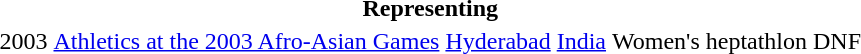<table>
<tr>
<th colspan="6">Representing </th>
</tr>
<tr>
<td>2003</td>
<td><a href='#'>Athletics at the 2003 Afro-Asian Games</a></td>
<td><a href='#'>Hyderabad</a> <a href='#'>India</a></td>
<td>Women's heptathlon</td>
<td>DNF</td>
</tr>
</table>
